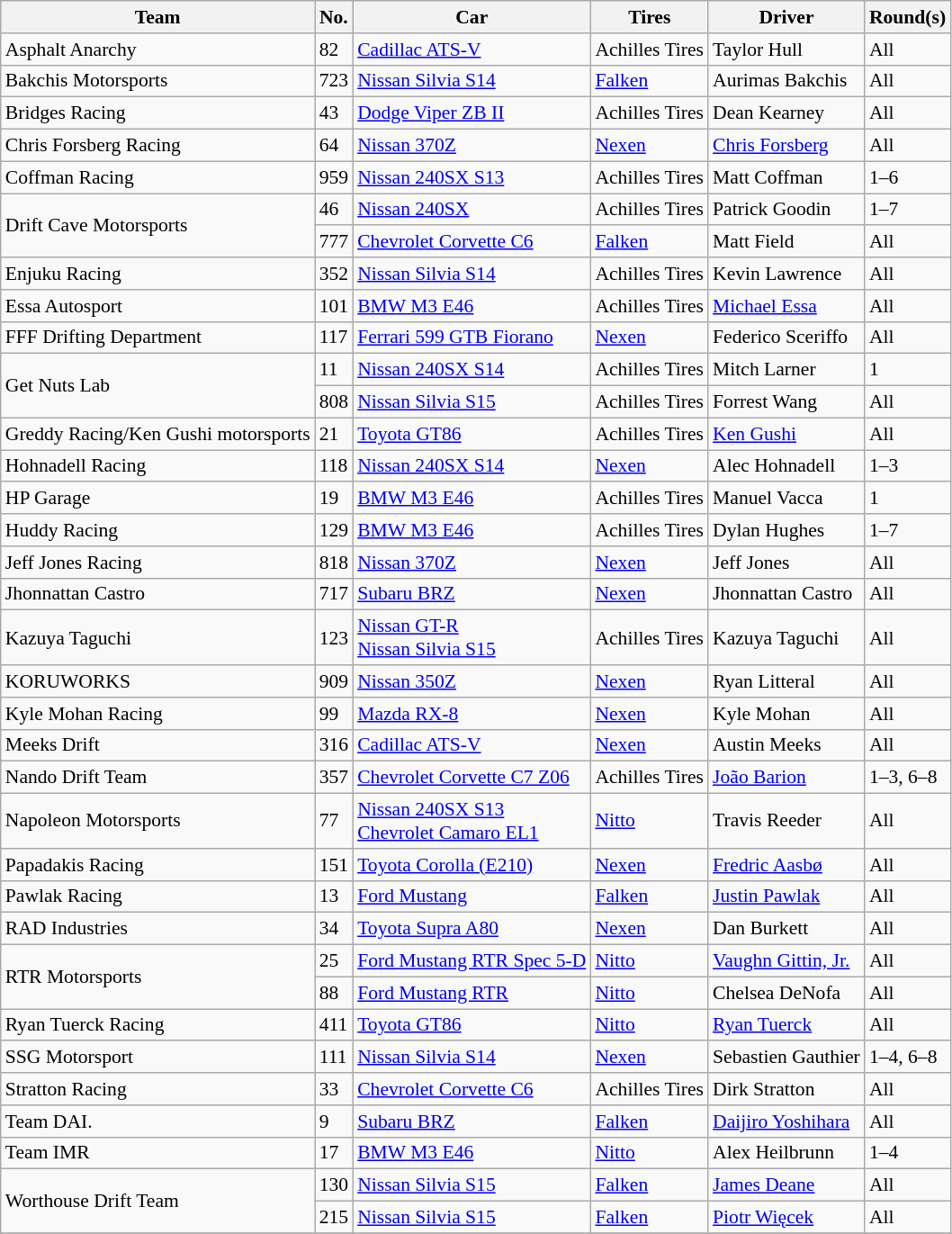<table class="wikitable" style="font-size: 90%;">
<tr>
<th>Team</th>
<th>No.</th>
<th>Car</th>
<th>Tires</th>
<th>Driver</th>
<th>Round(s)</th>
</tr>
<tr>
<td>Asphalt Anarchy</td>
<td>82</td>
<td><a href='#'>Cadillac ATS-V</a></td>
<td>Achilles Tires</td>
<td> Taylor Hull</td>
<td>All</td>
</tr>
<tr>
<td>Bakchis Motorsports</td>
<td>723</td>
<td><a href='#'>Nissan Silvia S14</a></td>
<td><a href='#'>Falken</a></td>
<td> Aurimas Bakchis</td>
<td>All</td>
</tr>
<tr>
<td>Bridges Racing</td>
<td>43</td>
<td><a href='#'>Dodge Viper ZB II</a></td>
<td>Achilles Tires</td>
<td> Dean Kearney</td>
<td>All</td>
</tr>
<tr>
<td>Chris Forsberg Racing</td>
<td>64</td>
<td><a href='#'>Nissan 370Z</a></td>
<td><a href='#'>Nexen</a></td>
<td> <a href='#'>Chris Forsberg</a></td>
<td>All</td>
</tr>
<tr>
<td>Coffman Racing</td>
<td>959</td>
<td><a href='#'>Nissan 240SX S13</a></td>
<td>Achilles Tires</td>
<td> Matt Coffman</td>
<td>1–6</td>
</tr>
<tr>
<td rowspan=2>Drift Cave Motorsports</td>
<td>46</td>
<td><a href='#'>Nissan 240SX</a></td>
<td>Achilles Tires</td>
<td> Patrick Goodin</td>
<td>1–7</td>
</tr>
<tr>
<td>777</td>
<td><a href='#'>Chevrolet Corvette C6</a></td>
<td><a href='#'>Falken</a></td>
<td> Matt Field</td>
<td>All</td>
</tr>
<tr>
<td>Enjuku Racing</td>
<td>352</td>
<td><a href='#'>Nissan Silvia S14</a></td>
<td>Achilles Tires</td>
<td> Kevin Lawrence</td>
<td>All</td>
</tr>
<tr>
<td>Essa Autosport</td>
<td>101</td>
<td><a href='#'>BMW M3 E46</a></td>
<td>Achilles Tires</td>
<td> <a href='#'>Michael Essa</a></td>
<td>All</td>
</tr>
<tr>
<td>FFF Drifting Department</td>
<td>117</td>
<td><a href='#'>Ferrari 599 GTB Fiorano</a></td>
<td><a href='#'>Nexen</a></td>
<td> Federico Sceriffo</td>
<td>All</td>
</tr>
<tr>
<td rowspan=2>Get Nuts Lab</td>
<td>11</td>
<td><a href='#'>Nissan 240SX S14</a></td>
<td>Achilles Tires</td>
<td> Mitch Larner </td>
<td>1</td>
</tr>
<tr>
<td>808</td>
<td><a href='#'>Nissan Silvia S15</a></td>
<td>Achilles Tires</td>
<td> Forrest Wang</td>
<td>All</td>
</tr>
<tr>
<td>Greddy Racing/Ken Gushi motorsports</td>
<td>21</td>
<td><a href='#'>Toyota GT86</a></td>
<td>Achilles Tires</td>
<td> <a href='#'>Ken Gushi</a></td>
<td>All</td>
</tr>
<tr>
<td>Hohnadell Racing</td>
<td>118</td>
<td><a href='#'>Nissan 240SX S14</a></td>
<td><a href='#'>Nexen</a></td>
<td> Alec Hohnadell</td>
<td>1–3</td>
</tr>
<tr>
<td>HP Garage</td>
<td>19</td>
<td><a href='#'>BMW M3 E46</a></td>
<td>Achilles Tires</td>
<td> Manuel Vacca </td>
<td>1</td>
</tr>
<tr>
<td>Huddy Racing</td>
<td>129</td>
<td><a href='#'>BMW M3 E46</a></td>
<td>Achilles Tires</td>
<td> Dylan Hughes </td>
<td>1–7</td>
</tr>
<tr>
<td>Jeff Jones Racing</td>
<td>818</td>
<td><a href='#'>Nissan 370Z</a></td>
<td><a href='#'>Nexen</a></td>
<td> Jeff Jones</td>
<td>All</td>
</tr>
<tr>
<td>Jhonnattan Castro</td>
<td>717</td>
<td><a href='#'>Subaru BRZ</a></td>
<td><a href='#'>Nexen</a></td>
<td> Jhonnattan Castro</td>
<td>All</td>
</tr>
<tr>
<td>Kazuya Taguchi</td>
<td>123</td>
<td><a href='#'>Nissan GT-R</a><br><a href='#'>Nissan Silvia S15</a></td>
<td>Achilles Tires</td>
<td> Kazuya Taguchi</td>
<td>All</td>
</tr>
<tr>
<td>KORUWORKS</td>
<td>909</td>
<td><a href='#'>Nissan 350Z</a></td>
<td><a href='#'>Nexen</a></td>
<td> Ryan Litteral</td>
<td>All</td>
</tr>
<tr>
<td>Kyle Mohan Racing</td>
<td>99</td>
<td><a href='#'>Mazda RX-8</a></td>
<td><a href='#'>Nexen</a></td>
<td> Kyle Mohan</td>
<td>All</td>
</tr>
<tr>
<td>Meeks Drift</td>
<td>316</td>
<td><a href='#'>Cadillac ATS-V</a></td>
<td><a href='#'>Nexen</a></td>
<td> Austin Meeks</td>
<td>All</td>
</tr>
<tr>
<td>Nando Drift Team</td>
<td>357</td>
<td><a href='#'>Chevrolet Corvette C7 Z06</a></td>
<td>Achilles Tires</td>
<td> <a href='#'>João Barion</a> </td>
<td>1–3, 6–8</td>
</tr>
<tr>
<td>Napoleon Motorsports</td>
<td>77</td>
<td><a href='#'>Nissan 240SX S13</a><br><a href='#'>Chevrolet Camaro EL1</a></td>
<td><a href='#'>Nitto</a></td>
<td> Travis Reeder </td>
<td>All</td>
</tr>
<tr>
<td>Papadakis Racing</td>
<td>151</td>
<td><a href='#'>Toyota Corolla (E210)</a></td>
<td><a href='#'>Nexen</a></td>
<td> <a href='#'>Fredric Aasbø</a></td>
<td>All</td>
</tr>
<tr>
<td>Pawlak Racing</td>
<td>13</td>
<td><a href='#'>Ford Mustang</a></td>
<td><a href='#'>Falken</a></td>
<td> <a href='#'>Justin Pawlak</a></td>
<td>All</td>
</tr>
<tr>
<td>RAD Industries</td>
<td>34</td>
<td><a href='#'>Toyota Supra A80</a></td>
<td><a href='#'>Nexen</a></td>
<td> Dan Burkett</td>
<td>All</td>
</tr>
<tr>
<td rowspan=2>RTR Motorsports</td>
<td>25</td>
<td><a href='#'>Ford Mustang RTR Spec 5-D</a></td>
<td><a href='#'>Nitto</a></td>
<td> <a href='#'>Vaughn Gittin, Jr.</a></td>
<td>All</td>
</tr>
<tr>
<td>88</td>
<td><a href='#'>Ford Mustang RTR</a></td>
<td><a href='#'>Nitto</a></td>
<td> Chelsea DeNofa</td>
<td>All</td>
</tr>
<tr>
<td>Ryan Tuerck Racing</td>
<td>411</td>
<td><a href='#'>Toyota GT86</a></td>
<td><a href='#'>Nitto</a></td>
<td> <a href='#'>Ryan Tuerck</a></td>
<td>All</td>
</tr>
<tr>
<td>SSG Motorsport</td>
<td>111</td>
<td><a href='#'>Nissan Silvia S14</a></td>
<td><a href='#'>Nexen</a></td>
<td> Sebastien Gauthier </td>
<td>1–4, 6–8</td>
</tr>
<tr>
<td>Stratton Racing</td>
<td>33</td>
<td><a href='#'>Chevrolet Corvette C6</a></td>
<td>Achilles Tires</td>
<td> Dirk Stratton</td>
<td>All</td>
</tr>
<tr>
<td>Team DAI.</td>
<td>9</td>
<td><a href='#'>Subaru BRZ</a></td>
<td><a href='#'>Falken</a></td>
<td> <a href='#'>Daijiro Yoshihara</a></td>
<td>All</td>
</tr>
<tr>
<td>Team IMR</td>
<td>17</td>
<td><a href='#'>BMW M3 E46</a></td>
<td><a href='#'>Nitto</a></td>
<td> Alex Heilbrunn</td>
<td>1–4</td>
</tr>
<tr>
<td rowspan=2>Worthouse Drift Team</td>
<td>130</td>
<td><a href='#'>Nissan Silvia S15</a></td>
<td><a href='#'>Falken</a></td>
<td> <a href='#'>James Deane</a></td>
<td>All</td>
</tr>
<tr>
<td>215</td>
<td><a href='#'>Nissan Silvia S15</a></td>
<td><a href='#'>Falken</a></td>
<td> <a href='#'>Piotr Więcek</a></td>
<td>All</td>
</tr>
<tr>
</tr>
</table>
